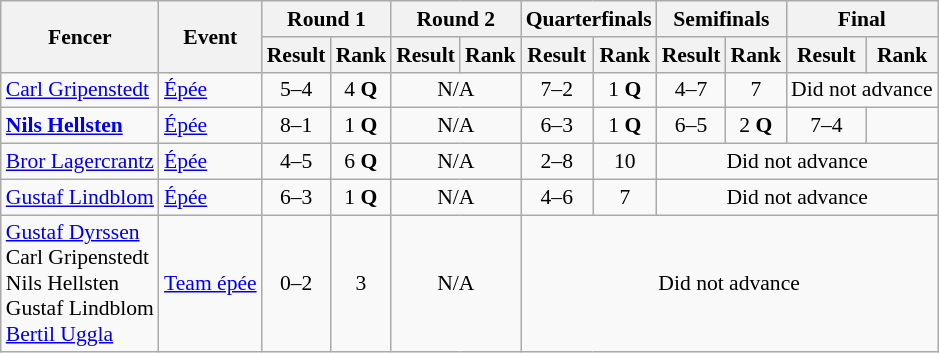<table class=wikitable style="font-size:90%">
<tr>
<th rowspan=2>Fencer</th>
<th rowspan=2>Event</th>
<th colspan=2>Round 1</th>
<th colspan=2>Round 2</th>
<th colspan=2>Quarterfinals</th>
<th colspan=2>Semifinals</th>
<th colspan=2>Final</th>
</tr>
<tr>
<th>Result</th>
<th>Rank</th>
<th>Result</th>
<th>Rank</th>
<th>Result</th>
<th>Rank</th>
<th>Result</th>
<th>Rank</th>
<th>Result</th>
<th>Rank</th>
</tr>
<tr>
<td><a href='#'>Carl Gripenstedt</a></td>
<td><a href='#'>Épée</a></td>
<td align=center>5–4</td>
<td align=center>4 <strong>Q</strong></td>
<td align=center colspan=2>N/A</td>
<td align=center>7–2</td>
<td align=center>1 <strong>Q</strong></td>
<td align=center>4–7</td>
<td align=center>7</td>
<td align=center colspan=2>Did not advance</td>
</tr>
<tr>
<td><strong><a href='#'>Nils Hellsten</a></strong></td>
<td><a href='#'>Épée</a></td>
<td align=center>8–1</td>
<td align=center>1 <strong>Q</strong></td>
<td align=center colspan=2>N/A</td>
<td align=center>6–3</td>
<td align=center>1 <strong>Q</strong></td>
<td align=center>6–5</td>
<td align=center>2 <strong>Q</strong></td>
<td align=center>7–4</td>
<td align=center></td>
</tr>
<tr>
<td><a href='#'>Bror Lagercrantz</a></td>
<td><a href='#'>Épée</a></td>
<td align=center>4–5</td>
<td align=center>6 <strong>Q</strong></td>
<td align=center colspan=2>N/A</td>
<td align=center>2–8</td>
<td align=center>10</td>
<td align=center colspan=4>Did not advance</td>
</tr>
<tr>
<td><a href='#'>Gustaf Lindblom</a></td>
<td><a href='#'>Épée</a></td>
<td align=center>6–3</td>
<td align=center>1 <strong>Q</strong></td>
<td align=center colspan=2>N/A</td>
<td align=center>4–6</td>
<td align=center>7</td>
<td align=center colspan=4>Did not advance</td>
</tr>
<tr>
<td><a href='#'>Gustaf Dyrssen</a> <br> Carl Gripenstedt <br> Nils Hellsten <br> Gustaf Lindblom <br> <a href='#'>Bertil Uggla</a></td>
<td><a href='#'>Team épée</a></td>
<td align=center>0–2</td>
<td align=center>3</td>
<td align=center colspan=2>N/A</td>
<td align=center colspan=6>Did not advance</td>
</tr>
</table>
